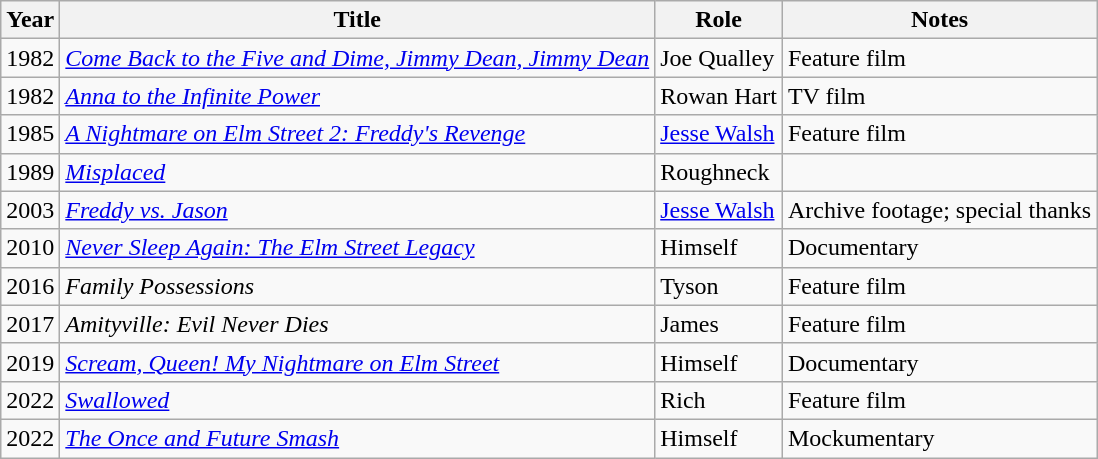<table class="wikitable sortable">
<tr>
<th>Year</th>
<th>Title</th>
<th>Role</th>
<th>Notes</th>
</tr>
<tr>
<td>1982</td>
<td><em><a href='#'>Come Back to the Five and Dime, Jimmy Dean, Jimmy Dean</a></em></td>
<td>Joe Qualley</td>
<td>Feature film</td>
</tr>
<tr>
<td>1982</td>
<td><em><a href='#'>Anna to the Infinite Power</a></em></td>
<td>Rowan Hart</td>
<td>TV film</td>
</tr>
<tr>
<td>1985</td>
<td><em><a href='#'>A Nightmare on Elm Street 2: Freddy's Revenge</a></em></td>
<td><a href='#'>Jesse Walsh</a></td>
<td>Feature film</td>
</tr>
<tr>
<td>1989</td>
<td><em><a href='#'>Misplaced</a></em></td>
<td>Roughneck</td>
<td></td>
</tr>
<tr>
<td>2003</td>
<td><em><a href='#'>Freddy vs. Jason</a></em></td>
<td><a href='#'>Jesse Walsh</a></td>
<td>Archive footage; special thanks</td>
</tr>
<tr>
<td>2010</td>
<td><em><a href='#'>Never Sleep Again: The Elm Street Legacy</a></em></td>
<td>Himself</td>
<td>Documentary</td>
</tr>
<tr>
<td>2016</td>
<td><em>Family Possessions</em></td>
<td>Tyson</td>
<td>Feature film</td>
</tr>
<tr>
<td>2017</td>
<td><em>Amityville: Evil Never Dies</em></td>
<td>James</td>
<td>Feature film</td>
</tr>
<tr>
<td>2019</td>
<td><em><a href='#'>Scream, Queen! My Nightmare on Elm Street</a></em></td>
<td>Himself</td>
<td>Documentary</td>
</tr>
<tr>
<td>2022</td>
<td><em><a href='#'>Swallowed</a></em></td>
<td>Rich</td>
<td>Feature film</td>
</tr>
<tr>
<td>2022</td>
<td><em><a href='#'>The Once and Future Smash</a></em></td>
<td>Himself</td>
<td>Mockumentary</td>
</tr>
</table>
